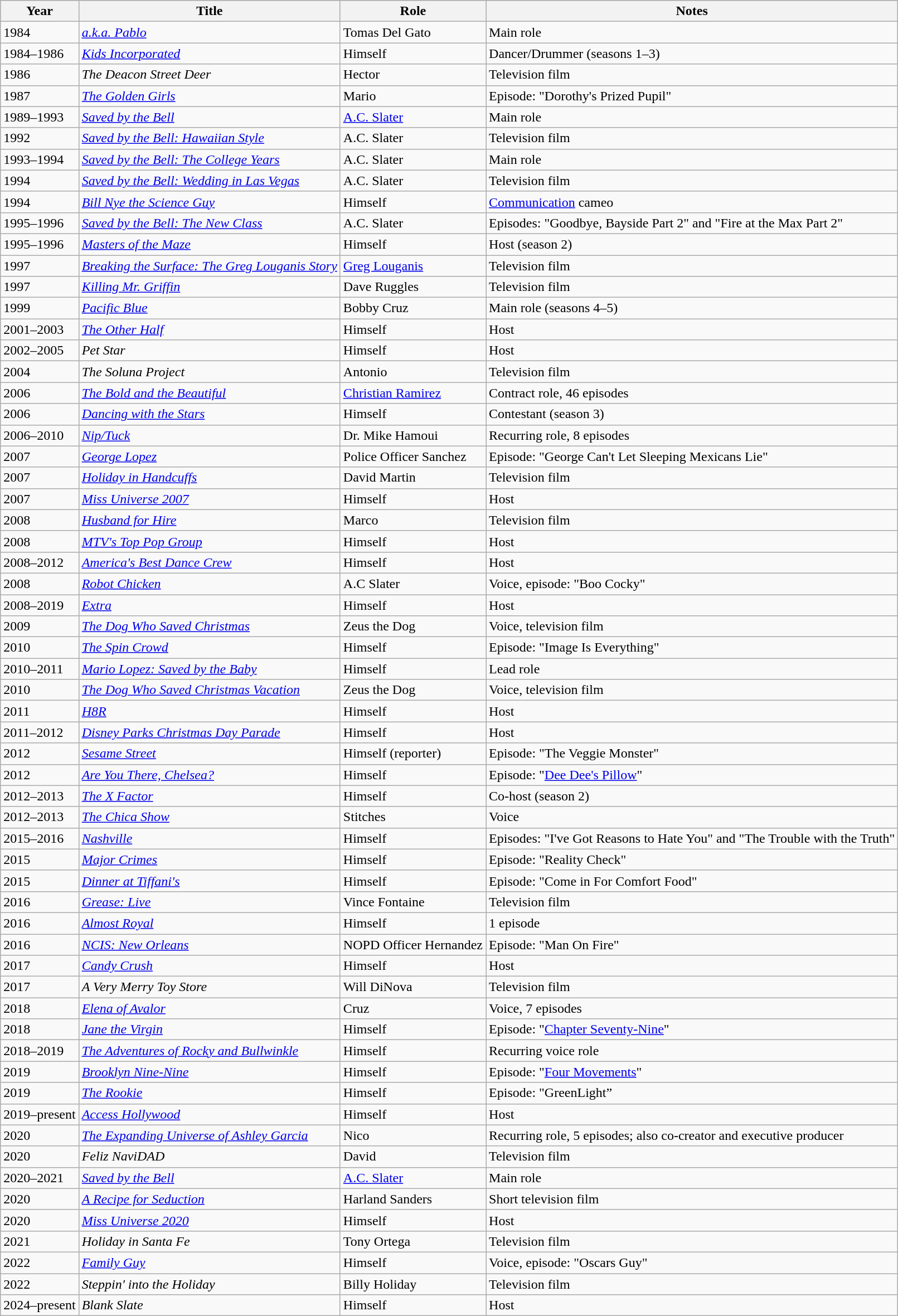<table class="wikitable">
<tr style="background:#ccc; text-align:center;">
<th>Year</th>
<th>Title</th>
<th>Role</th>
<th>Notes</th>
</tr>
<tr>
<td>1984</td>
<td><em><a href='#'>a.k.a. Pablo</a></em></td>
<td>Tomas Del Gato</td>
<td>Main role</td>
</tr>
<tr>
<td>1984–1986</td>
<td><em><a href='#'>Kids Incorporated</a></em></td>
<td>Himself</td>
<td>Dancer/Drummer (seasons 1–3)</td>
</tr>
<tr>
<td>1986</td>
<td><em>The Deacon Street Deer</em></td>
<td>Hector</td>
<td>Television film</td>
</tr>
<tr>
<td>1987</td>
<td><em><a href='#'>The Golden Girls</a></em></td>
<td>Mario</td>
<td>Episode: "Dorothy's Prized Pupil"</td>
</tr>
<tr>
<td>1989–1993</td>
<td><em><a href='#'>Saved by the Bell</a></em></td>
<td><a href='#'>A.C. Slater</a></td>
<td>Main role</td>
</tr>
<tr>
<td>1992</td>
<td><em><a href='#'>Saved by the Bell: Hawaiian Style</a></em></td>
<td>A.C. Slater</td>
<td>Television film</td>
</tr>
<tr>
<td>1993–1994</td>
<td><em><a href='#'>Saved by the Bell: The College Years</a></em></td>
<td>A.C. Slater</td>
<td>Main role</td>
</tr>
<tr>
<td>1994</td>
<td><em><a href='#'>Saved by the Bell: Wedding in Las Vegas</a></em></td>
<td>A.C. Slater</td>
<td>Television film</td>
</tr>
<tr>
<td>1994</td>
<td><em><a href='#'>Bill Nye the Science Guy</a></em></td>
<td>Himself</td>
<td><a href='#'>Communication</a> cameo</td>
</tr>
<tr>
<td>1995–1996</td>
<td><em><a href='#'>Saved by the Bell: The New Class</a></em></td>
<td>A.C. Slater</td>
<td>Episodes: "Goodbye, Bayside Part 2" and "Fire at the Max Part 2"</td>
</tr>
<tr>
<td>1995–1996</td>
<td><em><a href='#'>Masters of the Maze</a></em></td>
<td>Himself</td>
<td>Host (season 2)</td>
</tr>
<tr>
<td>1997</td>
<td><em><a href='#'>Breaking the Surface: The Greg Louganis Story</a></em></td>
<td><a href='#'>Greg Louganis</a></td>
<td>Television film</td>
</tr>
<tr>
<td>1997</td>
<td><em><a href='#'>Killing Mr. Griffin</a></em></td>
<td>Dave Ruggles</td>
<td>Television film</td>
</tr>
<tr>
<td>1999</td>
<td><em><a href='#'>Pacific Blue</a></em></td>
<td>Bobby Cruz</td>
<td>Main role (seasons 4–5)</td>
</tr>
<tr>
<td>2001–2003</td>
<td><em><a href='#'>The Other Half</a></em></td>
<td>Himself</td>
<td>Host</td>
</tr>
<tr>
<td>2002–2005</td>
<td><em>Pet Star</em></td>
<td>Himself</td>
<td>Host</td>
</tr>
<tr>
<td>2004</td>
<td><em>The Soluna Project</em></td>
<td>Antonio</td>
<td>Television film</td>
</tr>
<tr>
<td>2006</td>
<td><em><a href='#'>The Bold and the Beautiful</a></em></td>
<td><a href='#'>Christian Ramirez</a></td>
<td>Contract role, 46 episodes</td>
</tr>
<tr>
<td>2006</td>
<td><em><a href='#'>Dancing with the Stars</a></em></td>
<td>Himself</td>
<td>Contestant (season 3)</td>
</tr>
<tr>
<td>2006–2010</td>
<td><em><a href='#'>Nip/Tuck</a></em></td>
<td>Dr. Mike Hamoui</td>
<td>Recurring role, 8 episodes</td>
</tr>
<tr>
<td>2007</td>
<td><em><a href='#'>George Lopez</a></em></td>
<td>Police Officer Sanchez</td>
<td>Episode: "George Can't Let Sleeping Mexicans Lie"</td>
</tr>
<tr>
<td>2007</td>
<td><em><a href='#'>Holiday in Handcuffs</a></em></td>
<td>David Martin</td>
<td>Television film</td>
</tr>
<tr>
<td>2007</td>
<td><em><a href='#'>Miss Universe 2007</a></em></td>
<td>Himself</td>
<td>Host</td>
</tr>
<tr>
<td>2008</td>
<td><em><a href='#'>Husband for Hire</a></em></td>
<td>Marco</td>
<td>Television film</td>
</tr>
<tr>
<td>2008</td>
<td><em><a href='#'>MTV's Top Pop Group</a></em></td>
<td>Himself</td>
<td>Host</td>
</tr>
<tr>
<td>2008–2012</td>
<td><em><a href='#'>America's Best Dance Crew</a></em></td>
<td>Himself</td>
<td>Host</td>
</tr>
<tr>
<td>2008</td>
<td><em><a href='#'>Robot Chicken</a></em></td>
<td>A.C Slater</td>
<td>Voice, episode: "Boo Cocky"</td>
</tr>
<tr>
<td>2008–2019</td>
<td><em><a href='#'>Extra</a></em></td>
<td>Himself</td>
<td>Host</td>
</tr>
<tr>
<td>2009</td>
<td><em><a href='#'>The Dog Who Saved Christmas</a></em></td>
<td>Zeus the Dog</td>
<td>Voice, television film</td>
</tr>
<tr>
<td>2010</td>
<td><em><a href='#'>The Spin Crowd</a></em></td>
<td>Himself</td>
<td>Episode: "Image Is Everything"</td>
</tr>
<tr>
<td>2010–2011</td>
<td><em><a href='#'>Mario Lopez: Saved by the Baby</a></em></td>
<td>Himself</td>
<td>Lead role</td>
</tr>
<tr>
<td>2010</td>
<td><em><a href='#'>The Dog Who Saved Christmas Vacation</a></em></td>
<td>Zeus the Dog</td>
<td>Voice, television film</td>
</tr>
<tr>
<td>2011</td>
<td><em><a href='#'>H8R</a></em></td>
<td>Himself</td>
<td>Host</td>
</tr>
<tr>
<td>2011–2012</td>
<td><em><a href='#'>Disney Parks Christmas Day Parade</a></em></td>
<td>Himself</td>
<td>Host</td>
</tr>
<tr>
<td>2012</td>
<td><em><a href='#'>Sesame Street</a></em></td>
<td>Himself (reporter)</td>
<td>Episode: "The Veggie Monster"</td>
</tr>
<tr>
<td>2012</td>
<td><em><a href='#'>Are You There, Chelsea?</a></em></td>
<td>Himself</td>
<td>Episode: "<a href='#'>Dee Dee's Pillow</a>"</td>
</tr>
<tr>
<td>2012–2013</td>
<td><em><a href='#'>The X Factor</a></em></td>
<td>Himself</td>
<td>Co-host (season 2)</td>
</tr>
<tr>
<td>2012–2013</td>
<td><em><a href='#'>The Chica Show</a></em></td>
<td>Stitches</td>
<td>Voice</td>
</tr>
<tr>
<td>2015–2016</td>
<td><em><a href='#'>Nashville</a></em></td>
<td>Himself</td>
<td>Episodes: "I've Got Reasons to Hate You" and "The Trouble with the Truth"</td>
</tr>
<tr>
<td>2015</td>
<td><em><a href='#'>Major Crimes</a></em></td>
<td>Himself</td>
<td>Episode: "Reality Check"</td>
</tr>
<tr>
<td>2015</td>
<td><em><a href='#'>Dinner at Tiffani's</a></em></td>
<td>Himself</td>
<td>Episode: "Come in For Comfort Food"</td>
</tr>
<tr>
<td>2016</td>
<td><em><a href='#'>Grease: Live</a></em></td>
<td>Vince Fontaine</td>
<td>Television film</td>
</tr>
<tr>
<td>2016</td>
<td><em><a href='#'>Almost Royal</a></em></td>
<td>Himself</td>
<td>1 episode</td>
</tr>
<tr>
<td>2016</td>
<td><em><a href='#'>NCIS: New Orleans</a></em></td>
<td>NOPD Officer Hernandez</td>
<td>Episode: "Man On Fire"</td>
</tr>
<tr>
<td>2017</td>
<td><em><a href='#'>Candy Crush</a></em></td>
<td>Himself</td>
<td>Host</td>
</tr>
<tr>
<td>2017</td>
<td><em>A Very Merry Toy Store</em></td>
<td>Will DiNova</td>
<td>Television film</td>
</tr>
<tr>
<td>2018</td>
<td><em><a href='#'>Elena of Avalor</a></em></td>
<td>Cruz</td>
<td>Voice, 7 episodes</td>
</tr>
<tr>
<td>2018</td>
<td><em><a href='#'>Jane the Virgin</a></em></td>
<td>Himself</td>
<td>Episode: "<a href='#'>Chapter Seventy-Nine</a>"</td>
</tr>
<tr>
<td>2018–2019</td>
<td><em><a href='#'>The Adventures of Rocky and Bullwinkle</a></em></td>
<td>Himself</td>
<td>Recurring voice role</td>
</tr>
<tr>
<td>2019</td>
<td><em><a href='#'>Brooklyn Nine-Nine</a></em></td>
<td>Himself</td>
<td>Episode: "<a href='#'>Four Movements</a>"</td>
</tr>
<tr>
<td>2019</td>
<td><em><a href='#'>The Rookie</a></em></td>
<td>Himself</td>
<td>Episode: "GreenLight”</td>
</tr>
<tr>
<td>2019–present</td>
<td><em><a href='#'>Access Hollywood</a></em></td>
<td>Himself</td>
<td>Host</td>
</tr>
<tr>
<td>2020</td>
<td><em><a href='#'>The Expanding Universe of Ashley Garcia</a></em></td>
<td>Nico</td>
<td>Recurring role, 5 episodes; also co-creator and executive producer</td>
</tr>
<tr>
<td>2020</td>
<td><em>Feliz NaviDAD</em></td>
<td>David</td>
<td>Television film</td>
</tr>
<tr>
<td>2020–2021</td>
<td><em><a href='#'>Saved by the Bell</a></em></td>
<td><a href='#'>A.C. Slater</a></td>
<td>Main role</td>
</tr>
<tr>
<td>2020</td>
<td><em><a href='#'>A Recipe for Seduction</a></em></td>
<td>Harland Sanders</td>
<td>Short television film</td>
</tr>
<tr>
<td>2020</td>
<td><em><a href='#'>Miss Universe 2020</a></em></td>
<td>Himself</td>
<td>Host</td>
</tr>
<tr>
<td>2021</td>
<td><em>Holiday in Santa Fe</em></td>
<td>Tony Ortega</td>
<td>Television film</td>
</tr>
<tr>
<td>2022</td>
<td><em><a href='#'>Family Guy</a></em></td>
<td>Himself</td>
<td>Voice, episode: "Oscars Guy"</td>
</tr>
<tr>
<td>2022</td>
<td><em>Steppin' into the Holiday</em></td>
<td>Billy Holiday</td>
<td>Television film</td>
</tr>
<tr>
<td>2024–present</td>
<td><em>Blank Slate</em></td>
<td>Himself</td>
<td>Host</td>
</tr>
</table>
